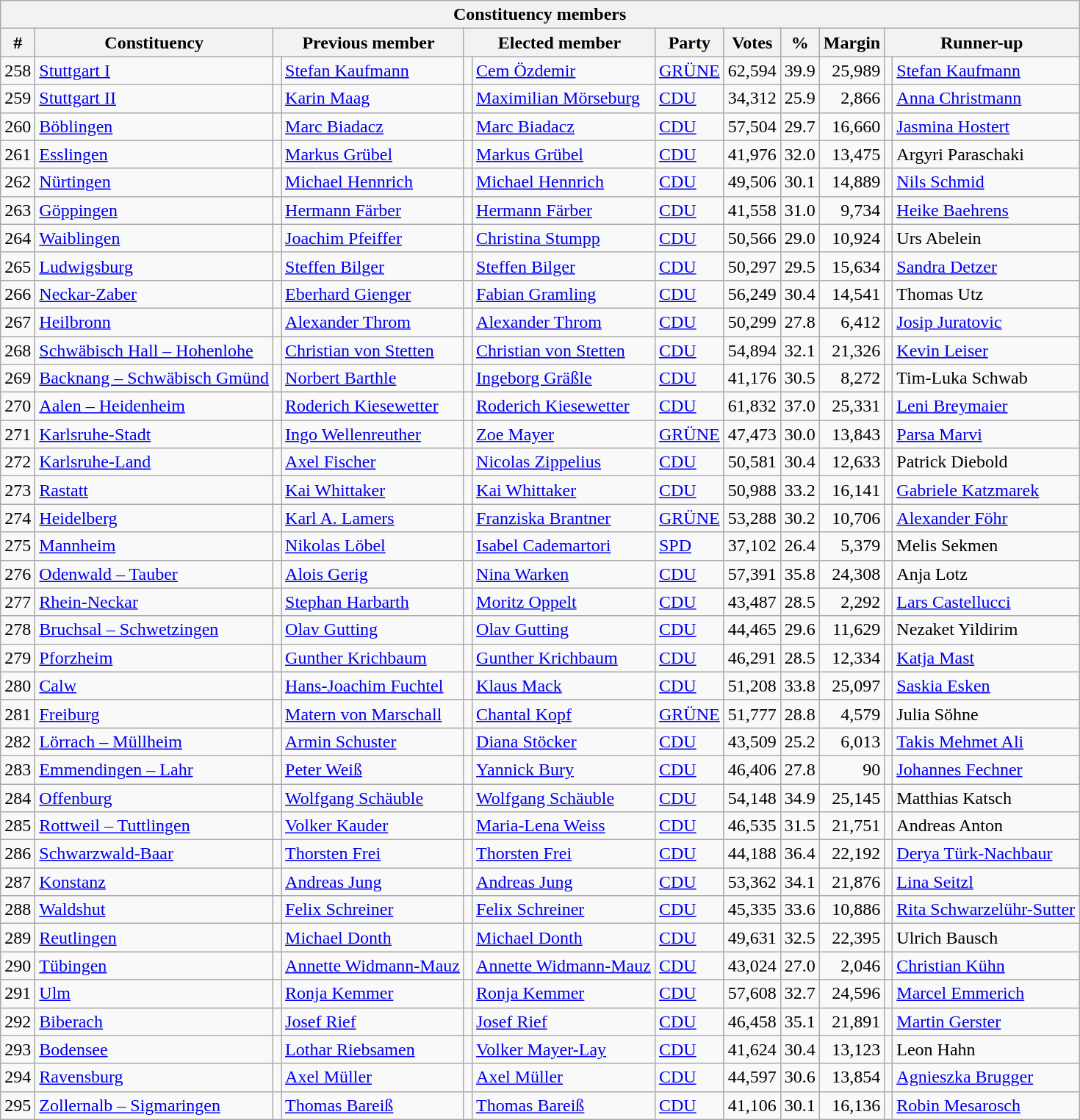<table class="wikitable sortable" style="text-align:right">
<tr>
<th colspan="12">Constituency members</th>
</tr>
<tr>
<th>#</th>
<th>Constituency</th>
<th colspan="2">Previous member</th>
<th colspan="2">Elected member</th>
<th>Party</th>
<th>Votes</th>
<th>%</th>
<th>Margin</th>
<th colspan="2">Runner-up</th>
</tr>
<tr>
<td>258</td>
<td align=left><a href='#'>Stuttgart I</a></td>
<td bgcolor=></td>
<td align=left><a href='#'>Stefan Kaufmann</a></td>
<td bgcolor=></td>
<td align=left><a href='#'>Cem Özdemir</a></td>
<td align=left><a href='#'>GRÜNE</a></td>
<td>62,594</td>
<td>39.9</td>
<td>25,989</td>
<td bgcolor=></td>
<td align=left><a href='#'>Stefan Kaufmann</a></td>
</tr>
<tr>
<td>259</td>
<td align=left><a href='#'>Stuttgart II</a></td>
<td bgcolor=></td>
<td align=left><a href='#'>Karin Maag</a></td>
<td bgcolor=></td>
<td align=left><a href='#'>Maximilian Mörseburg</a></td>
<td align=left><a href='#'>CDU</a></td>
<td>34,312</td>
<td>25.9</td>
<td>2,866</td>
<td bgcolor=></td>
<td align=left><a href='#'>Anna Christmann</a></td>
</tr>
<tr>
<td>260</td>
<td align=left><a href='#'>Böblingen</a></td>
<td bgcolor=></td>
<td align=left><a href='#'>Marc Biadacz</a></td>
<td bgcolor=></td>
<td align=left><a href='#'>Marc Biadacz</a></td>
<td align=left><a href='#'>CDU</a></td>
<td>57,504</td>
<td>29.7</td>
<td>16,660</td>
<td bgcolor=></td>
<td align=left><a href='#'>Jasmina Hostert</a></td>
</tr>
<tr>
<td>261</td>
<td align=left><a href='#'>Esslingen</a></td>
<td bgcolor=></td>
<td align=left><a href='#'>Markus Grübel</a></td>
<td bgcolor=></td>
<td align=left><a href='#'>Markus Grübel</a></td>
<td align=left><a href='#'>CDU</a></td>
<td>41,976</td>
<td>32.0</td>
<td>13,475</td>
<td bgcolor=></td>
<td align=left>Argyri Paraschaki</td>
</tr>
<tr>
<td>262</td>
<td align=left><a href='#'>Nürtingen</a></td>
<td bgcolor=></td>
<td align=left><a href='#'>Michael Hennrich</a></td>
<td bgcolor=></td>
<td align=left><a href='#'>Michael Hennrich</a></td>
<td align=left><a href='#'>CDU</a></td>
<td>49,506</td>
<td>30.1</td>
<td>14,889</td>
<td bgcolor=></td>
<td align=left><a href='#'>Nils Schmid</a></td>
</tr>
<tr>
<td>263</td>
<td align=left><a href='#'>Göppingen</a></td>
<td bgcolor=></td>
<td align=left><a href='#'>Hermann Färber</a></td>
<td bgcolor=></td>
<td align=left><a href='#'>Hermann Färber</a></td>
<td align=left><a href='#'>CDU</a></td>
<td>41,558</td>
<td>31.0</td>
<td>9,734</td>
<td bgcolor=></td>
<td align=left><a href='#'>Heike Baehrens</a></td>
</tr>
<tr>
<td>264</td>
<td align=left><a href='#'>Waiblingen</a></td>
<td bgcolor=></td>
<td align=left><a href='#'>Joachim Pfeiffer</a></td>
<td bgcolor=></td>
<td align=left><a href='#'>Christina Stumpp</a></td>
<td align=left><a href='#'>CDU</a></td>
<td>50,566</td>
<td>29.0</td>
<td>10,924</td>
<td bgcolor=></td>
<td align=left>Urs Abelein</td>
</tr>
<tr>
<td>265</td>
<td align=left><a href='#'>Ludwigsburg</a></td>
<td bgcolor=></td>
<td align=left><a href='#'>Steffen Bilger</a></td>
<td bgcolor=></td>
<td align=left><a href='#'>Steffen Bilger</a></td>
<td align=left><a href='#'>CDU</a></td>
<td>50,297</td>
<td>29.5</td>
<td>15,634</td>
<td bgcolor=></td>
<td align=left><a href='#'>Sandra Detzer</a></td>
</tr>
<tr>
<td>266</td>
<td align=left><a href='#'>Neckar-Zaber</a></td>
<td bgcolor=></td>
<td align=left><a href='#'>Eberhard Gienger</a></td>
<td bgcolor=></td>
<td align=left><a href='#'>Fabian Gramling</a></td>
<td align=left><a href='#'>CDU</a></td>
<td>56,249</td>
<td>30.4</td>
<td>14,541</td>
<td bgcolor=></td>
<td align=left>Thomas Utz</td>
</tr>
<tr>
<td>267</td>
<td align=left><a href='#'>Heilbronn</a></td>
<td bgcolor=></td>
<td align=left><a href='#'>Alexander Throm</a></td>
<td bgcolor=></td>
<td align=left><a href='#'>Alexander Throm</a></td>
<td align=left><a href='#'>CDU</a></td>
<td>50,299</td>
<td>27.8</td>
<td>6,412</td>
<td bgcolor=></td>
<td align=left><a href='#'>Josip Juratovic</a></td>
</tr>
<tr>
<td>268</td>
<td align=left><a href='#'>Schwäbisch Hall – Hohenlohe</a></td>
<td bgcolor=></td>
<td align=left><a href='#'>Christian von Stetten</a></td>
<td bgcolor=></td>
<td align=left><a href='#'>Christian von Stetten</a></td>
<td align=left><a href='#'>CDU</a></td>
<td>54,894</td>
<td>32.1</td>
<td>21,326</td>
<td bgcolor=></td>
<td align=left><a href='#'>Kevin Leiser</a></td>
</tr>
<tr>
<td>269</td>
<td align=left><a href='#'>Backnang – Schwäbisch Gmünd</a></td>
<td bgcolor=></td>
<td align=left><a href='#'>Norbert Barthle</a></td>
<td bgcolor=></td>
<td align=left><a href='#'>Ingeborg Gräßle</a></td>
<td align=left><a href='#'>CDU</a></td>
<td>41,176</td>
<td>30.5</td>
<td>8,272</td>
<td bgcolor=></td>
<td align=left>Tim-Luka Schwab</td>
</tr>
<tr>
<td>270</td>
<td align=left><a href='#'>Aalen – Heidenheim</a></td>
<td bgcolor=></td>
<td align=left><a href='#'>Roderich Kiesewetter</a></td>
<td bgcolor=></td>
<td align=left><a href='#'>Roderich Kiesewetter</a></td>
<td align=left><a href='#'>CDU</a></td>
<td>61,832</td>
<td>37.0</td>
<td>25,331</td>
<td bgcolor=></td>
<td align=left><a href='#'>Leni Breymaier</a></td>
</tr>
<tr>
<td>271</td>
<td align=left><a href='#'>Karlsruhe-Stadt</a></td>
<td bgcolor=></td>
<td align=left><a href='#'>Ingo Wellenreuther</a></td>
<td bgcolor=></td>
<td align=left><a href='#'>Zoe Mayer</a></td>
<td align=left><a href='#'>GRÜNE</a></td>
<td>47,473</td>
<td>30.0</td>
<td>13,843</td>
<td bgcolor=></td>
<td align=left><a href='#'>Parsa Marvi</a></td>
</tr>
<tr>
<td>272</td>
<td align=left><a href='#'>Karlsruhe-Land</a></td>
<td bgcolor=></td>
<td align=left><a href='#'>Axel Fischer</a></td>
<td bgcolor=></td>
<td align=left><a href='#'>Nicolas Zippelius</a></td>
<td align=left><a href='#'>CDU</a></td>
<td>50,581</td>
<td>30.4</td>
<td>12,633</td>
<td bgcolor=></td>
<td align=left>Patrick Diebold</td>
</tr>
<tr>
<td>273</td>
<td align=left><a href='#'>Rastatt</a></td>
<td bgcolor=></td>
<td align=left><a href='#'>Kai Whittaker</a></td>
<td bgcolor=></td>
<td align=left><a href='#'>Kai Whittaker</a></td>
<td align=left><a href='#'>CDU</a></td>
<td>50,988</td>
<td>33.2</td>
<td>16,141</td>
<td bgcolor=></td>
<td align=left><a href='#'>Gabriele Katzmarek</a></td>
</tr>
<tr>
<td>274</td>
<td align=left><a href='#'>Heidelberg</a></td>
<td bgcolor=></td>
<td align=left><a href='#'>Karl A. Lamers</a></td>
<td bgcolor=></td>
<td align=left><a href='#'>Franziska Brantner</a></td>
<td align=left><a href='#'>GRÜNE</a></td>
<td>53,288</td>
<td>30.2</td>
<td>10,706</td>
<td bgcolor=></td>
<td align=left><a href='#'>Alexander Föhr</a></td>
</tr>
<tr>
<td>275</td>
<td align=left><a href='#'>Mannheim</a></td>
<td bgcolor=></td>
<td align=left><a href='#'>Nikolas Löbel</a></td>
<td bgcolor=></td>
<td align=left><a href='#'>Isabel Cademartori</a></td>
<td align=left><a href='#'>SPD</a></td>
<td>37,102</td>
<td>26.4</td>
<td>5,379</td>
<td bgcolor=></td>
<td align=left>Melis Sekmen</td>
</tr>
<tr>
<td>276</td>
<td align=left><a href='#'>Odenwald – Tauber</a></td>
<td bgcolor=></td>
<td align=left><a href='#'>Alois Gerig</a></td>
<td bgcolor=></td>
<td align=left><a href='#'>Nina Warken</a></td>
<td align=left><a href='#'>CDU</a></td>
<td>57,391</td>
<td>35.8</td>
<td>24,308</td>
<td bgcolor=></td>
<td align=left>Anja Lotz</td>
</tr>
<tr>
<td>277</td>
<td align=left><a href='#'>Rhein-Neckar</a></td>
<td bgcolor=></td>
<td align=left><a href='#'>Stephan Harbarth</a></td>
<td bgcolor=></td>
<td align=left><a href='#'>Moritz Oppelt</a></td>
<td align=left><a href='#'>CDU</a></td>
<td>43,487</td>
<td>28.5</td>
<td>2,292</td>
<td bgcolor=></td>
<td align=left><a href='#'>Lars Castellucci</a></td>
</tr>
<tr>
<td>278</td>
<td align=left><a href='#'>Bruchsal – Schwetzingen</a></td>
<td bgcolor=></td>
<td align=left><a href='#'>Olav Gutting</a></td>
<td bgcolor=></td>
<td align=left><a href='#'>Olav Gutting</a></td>
<td align=left><a href='#'>CDU</a></td>
<td>44,465</td>
<td>29.6</td>
<td>11,629</td>
<td bgcolor=></td>
<td align=left>Nezaket Yildirim</td>
</tr>
<tr>
<td>279</td>
<td align=left><a href='#'>Pforzheim</a></td>
<td bgcolor=></td>
<td align=left><a href='#'>Gunther Krichbaum</a></td>
<td bgcolor=></td>
<td align=left><a href='#'>Gunther Krichbaum</a></td>
<td align=left><a href='#'>CDU</a></td>
<td>46,291</td>
<td>28.5</td>
<td>12,334</td>
<td bgcolor=></td>
<td align=left><a href='#'>Katja Mast</a></td>
</tr>
<tr>
<td>280</td>
<td align=left><a href='#'>Calw</a></td>
<td bgcolor=></td>
<td align=left><a href='#'>Hans-Joachim Fuchtel</a></td>
<td bgcolor=></td>
<td align=left><a href='#'>Klaus Mack</a></td>
<td align=left><a href='#'>CDU</a></td>
<td>51,208</td>
<td>33.8</td>
<td>25,097</td>
<td bgcolor=></td>
<td align=left><a href='#'>Saskia Esken</a></td>
</tr>
<tr>
<td>281</td>
<td align=left><a href='#'>Freiburg</a></td>
<td bgcolor=></td>
<td align=left><a href='#'>Matern von Marschall</a></td>
<td bgcolor=></td>
<td align=left><a href='#'>Chantal Kopf</a></td>
<td align=left><a href='#'>GRÜNE</a></td>
<td>51,777</td>
<td>28.8</td>
<td>4,579</td>
<td bgcolor=></td>
<td align=left>Julia Söhne</td>
</tr>
<tr>
<td>282</td>
<td align=left><a href='#'>Lörrach – Müllheim</a></td>
<td bgcolor=></td>
<td align=left><a href='#'>Armin Schuster</a></td>
<td bgcolor=></td>
<td align=left><a href='#'>Diana Stöcker</a></td>
<td align=left><a href='#'>CDU</a></td>
<td>43,509</td>
<td>25.2</td>
<td>6,013</td>
<td bgcolor=></td>
<td align=left><a href='#'>Takis Mehmet Ali</a></td>
</tr>
<tr>
<td>283</td>
<td align=left><a href='#'>Emmendingen – Lahr</a></td>
<td bgcolor=></td>
<td align=left><a href='#'>Peter Weiß</a></td>
<td bgcolor=></td>
<td align=left><a href='#'>Yannick Bury</a></td>
<td align=left><a href='#'>CDU</a></td>
<td>46,406</td>
<td>27.8</td>
<td>90</td>
<td bgcolor=></td>
<td align=left><a href='#'>Johannes Fechner</a></td>
</tr>
<tr>
<td>284</td>
<td align=left><a href='#'>Offenburg</a></td>
<td bgcolor=></td>
<td align=left><a href='#'>Wolfgang Schäuble</a></td>
<td bgcolor=></td>
<td align=left><a href='#'>Wolfgang Schäuble</a></td>
<td align=left><a href='#'>CDU</a></td>
<td>54,148</td>
<td>34.9</td>
<td>25,145</td>
<td bgcolor=></td>
<td align=left>Matthias Katsch</td>
</tr>
<tr>
<td>285</td>
<td align=left><a href='#'>Rottweil – Tuttlingen</a></td>
<td bgcolor=></td>
<td align=left><a href='#'>Volker Kauder</a></td>
<td bgcolor=></td>
<td align=left><a href='#'>Maria-Lena Weiss</a></td>
<td align=left><a href='#'>CDU</a></td>
<td>46,535</td>
<td>31.5</td>
<td>21,751</td>
<td bgcolor=></td>
<td align=left>Andreas Anton</td>
</tr>
<tr>
<td>286</td>
<td align=left><a href='#'>Schwarzwald-Baar</a></td>
<td bgcolor=></td>
<td align=left><a href='#'>Thorsten Frei</a></td>
<td bgcolor=></td>
<td align=left><a href='#'>Thorsten Frei</a></td>
<td align=left><a href='#'>CDU</a></td>
<td>44,188</td>
<td>36.4</td>
<td>22,192</td>
<td bgcolor=></td>
<td align=left><a href='#'>Derya Türk-Nachbaur</a></td>
</tr>
<tr>
<td>287</td>
<td align=left><a href='#'>Konstanz</a></td>
<td bgcolor=></td>
<td align=left><a href='#'>Andreas Jung</a></td>
<td bgcolor=></td>
<td align=left><a href='#'>Andreas Jung</a></td>
<td align=left><a href='#'>CDU</a></td>
<td>53,362</td>
<td>34.1</td>
<td>21,876</td>
<td bgcolor=></td>
<td align=left><a href='#'>Lina Seitzl</a></td>
</tr>
<tr>
<td>288</td>
<td align=left><a href='#'>Waldshut</a></td>
<td bgcolor=></td>
<td align=left><a href='#'>Felix Schreiner</a></td>
<td bgcolor=></td>
<td align=left><a href='#'>Felix Schreiner</a></td>
<td align=left><a href='#'>CDU</a></td>
<td>45,335</td>
<td>33.6</td>
<td>10,886</td>
<td bgcolor=></td>
<td align=left><a href='#'>Rita Schwarzelühr-Sutter</a></td>
</tr>
<tr>
<td>289</td>
<td align=left><a href='#'>Reutlingen</a></td>
<td bgcolor=></td>
<td align=left><a href='#'>Michael Donth</a></td>
<td bgcolor=></td>
<td align=left><a href='#'>Michael Donth</a></td>
<td align=left><a href='#'>CDU</a></td>
<td>49,631</td>
<td>32.5</td>
<td>22,395</td>
<td bgcolor=></td>
<td align=left>Ulrich Bausch</td>
</tr>
<tr>
<td>290</td>
<td align=left><a href='#'>Tübingen</a></td>
<td bgcolor=></td>
<td align=left><a href='#'>Annette Widmann-Mauz</a></td>
<td bgcolor=></td>
<td align=left><a href='#'>Annette Widmann-Mauz</a></td>
<td align=left><a href='#'>CDU</a></td>
<td>43,024</td>
<td>27.0</td>
<td>2,046</td>
<td bgcolor=></td>
<td align=left><a href='#'>Christian Kühn</a></td>
</tr>
<tr>
<td>291</td>
<td align=left><a href='#'>Ulm</a></td>
<td bgcolor=></td>
<td align=left><a href='#'>Ronja Kemmer</a></td>
<td bgcolor=></td>
<td align=left><a href='#'>Ronja Kemmer</a></td>
<td align=left><a href='#'>CDU</a></td>
<td>57,608</td>
<td>32.7</td>
<td>24,596</td>
<td bgcolor=></td>
<td align=left><a href='#'>Marcel Emmerich</a></td>
</tr>
<tr>
<td>292</td>
<td align=left><a href='#'>Biberach</a></td>
<td bgcolor=></td>
<td align=left><a href='#'>Josef Rief</a></td>
<td bgcolor=></td>
<td align=left><a href='#'>Josef Rief</a></td>
<td align=left><a href='#'>CDU</a></td>
<td>46,458</td>
<td>35.1</td>
<td>21,891</td>
<td bgcolor=></td>
<td align=left><a href='#'>Martin Gerster</a></td>
</tr>
<tr>
<td>293</td>
<td align=left><a href='#'>Bodensee</a></td>
<td bgcolor=></td>
<td align=left><a href='#'>Lothar Riebsamen</a></td>
<td bgcolor=></td>
<td align=left><a href='#'>Volker Mayer-Lay</a></td>
<td align=left><a href='#'>CDU</a></td>
<td>41,624</td>
<td>30.4</td>
<td>13,123</td>
<td bgcolor=></td>
<td align=left>Leon Hahn</td>
</tr>
<tr>
<td>294</td>
<td align=left><a href='#'>Ravensburg</a></td>
<td bgcolor=></td>
<td align=left><a href='#'>Axel Müller</a></td>
<td bgcolor=></td>
<td align=left><a href='#'>Axel Müller</a></td>
<td align=left><a href='#'>CDU</a></td>
<td>44,597</td>
<td>30.6</td>
<td>13,854</td>
<td bgcolor=></td>
<td align=left><a href='#'>Agnieszka Brugger</a></td>
</tr>
<tr>
<td>295</td>
<td align=left><a href='#'>Zollernalb – Sigmaringen</a></td>
<td bgcolor=></td>
<td align=left><a href='#'>Thomas Bareiß</a></td>
<td bgcolor=></td>
<td align=left><a href='#'>Thomas Bareiß</a></td>
<td align=left><a href='#'>CDU</a></td>
<td>41,106</td>
<td>30.1</td>
<td>16,136</td>
<td bgcolor=></td>
<td align=left><a href='#'>Robin Mesarosch</a></td>
</tr>
</table>
